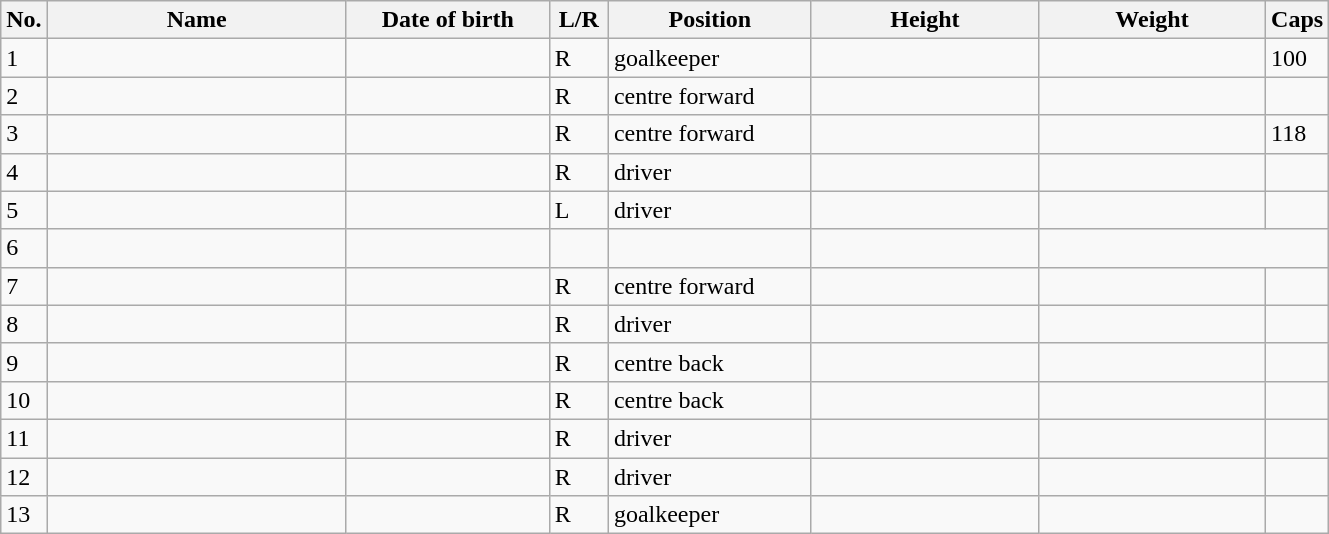<table class=wikitable sortable style=font-size:100%; text-align:center;>
<tr>
<th>No.</th>
<th style=width:12em>Name</th>
<th style=width:8em>Date of birth</th>
<th style=width:2em>L/R</th>
<th style=width:8em>Position</th>
<th style=width:9em>Height</th>
<th style=width:9em>Weight</th>
<th>Caps</th>
</tr>
<tr>
<td>1</td>
<td align=left></td>
<td></td>
<td>R</td>
<td>goalkeeper</td>
<td></td>
<td></td>
<td>100</td>
</tr>
<tr>
<td>2</td>
<td align=left></td>
<td></td>
<td>R</td>
<td>centre forward</td>
<td></td>
<td></td>
<td></td>
</tr>
<tr>
<td>3</td>
<td align=left></td>
<td></td>
<td>R</td>
<td>centre forward</td>
<td></td>
<td></td>
<td>118</td>
</tr>
<tr>
<td>4</td>
<td align=left></td>
<td></td>
<td>R</td>
<td>driver</td>
<td></td>
<td></td>
<td></td>
</tr>
<tr>
<td>5</td>
<td align=left></td>
<td></td>
<td>L</td>
<td>driver</td>
<td></td>
<td></td>
<td></td>
</tr>
<tr>
<td>6</td>
<td align=left></td>
<td></td>
<td></td>
<td></td>
<td></td>
</tr>
<tr>
<td>7</td>
<td align=left></td>
<td></td>
<td>R</td>
<td>centre forward</td>
<td></td>
<td></td>
<td></td>
</tr>
<tr>
<td>8</td>
<td align=left></td>
<td></td>
<td>R</td>
<td>driver</td>
<td></td>
<td></td>
<td></td>
</tr>
<tr>
<td>9</td>
<td align=left></td>
<td></td>
<td>R</td>
<td>centre back</td>
<td></td>
<td></td>
<td></td>
</tr>
<tr>
<td>10</td>
<td align=left></td>
<td></td>
<td>R</td>
<td>centre back</td>
<td></td>
<td></td>
<td></td>
</tr>
<tr>
<td>11</td>
<td align=left></td>
<td></td>
<td>R</td>
<td>driver</td>
<td></td>
<td></td>
<td></td>
</tr>
<tr>
<td>12</td>
<td align=left></td>
<td></td>
<td>R</td>
<td>driver</td>
<td></td>
<td></td>
<td></td>
</tr>
<tr>
<td>13</td>
<td align=left></td>
<td></td>
<td>R</td>
<td>goalkeeper</td>
<td></td>
<td></td>
<td></td>
</tr>
</table>
